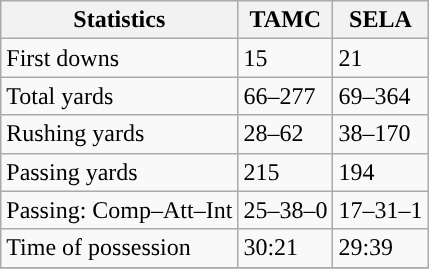<table class="wikitable" style="float: left;">
<tr>
<th>Statistics</th>
<th>TAMC</th>
<th>SELA</th>
</tr>
<tr>
<td>First downs</td>
<td>15</td>
<td>21</td>
</tr>
<tr>
<td>Total yards</td>
<td>66–277</td>
<td>69–364</td>
</tr>
<tr>
<td>Rushing yards</td>
<td>28–62</td>
<td>38–170</td>
</tr>
<tr>
<td>Passing yards</td>
<td>215</td>
<td>194</td>
</tr>
<tr>
<td>Passing: Comp–Att–Int</td>
<td>25–38–0</td>
<td>17–31–1</td>
</tr>
<tr>
<td>Time of possession</td>
<td>30:21</td>
<td>29:39</td>
</tr>
<tr>
</tr>
</table>
